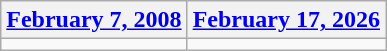<table class=wikitable>
<tr>
<th><a href='#'>February 7, 2008</a></th>
<th><a href='#'>February 17, 2026</a></th>
</tr>
<tr>
<td></td>
<td></td>
</tr>
</table>
